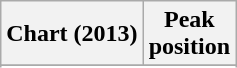<table class="wikitable sortable">
<tr>
<th>Chart (2013)</th>
<th>Peak<br>position</th>
</tr>
<tr>
</tr>
<tr>
</tr>
<tr>
</tr>
<tr>
</tr>
<tr>
</tr>
</table>
